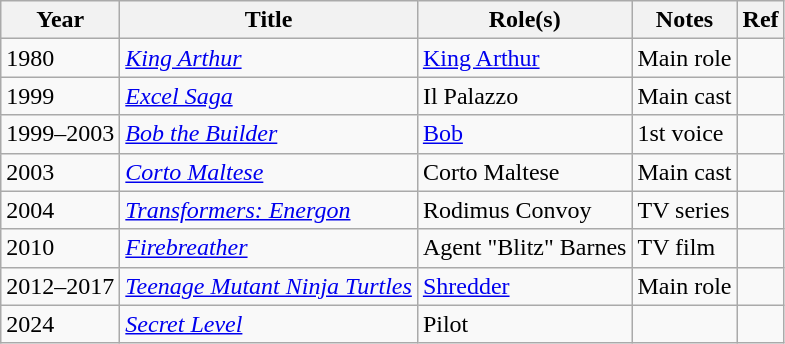<table class="wikitable plainrowheaders sortable">
<tr>
<th scope="col">Year</th>
<th scope="col">Title</th>
<th scope="col">Role(s)</th>
<th scope="col">Notes</th>
<th scope="col" class="unsortable">Ref</th>
</tr>
<tr>
<td>1980</td>
<td><em><a href='#'>King Arthur</a></em></td>
<td><a href='#'>King Arthur</a></td>
<td>Main role</td>
<td></td>
</tr>
<tr>
<td>1999</td>
<td><em><a href='#'>Excel Saga</a></em></td>
<td>Il Palazzo</td>
<td>Main cast</td>
<td></td>
</tr>
<tr>
<td>1999–2003</td>
<td><em><a href='#'>Bob the Builder</a></em></td>
<td><a href='#'>Bob</a></td>
<td>1st voice</td>
<td></td>
</tr>
<tr>
<td>2003</td>
<td><em><a href='#'>Corto Maltese</a></em></td>
<td>Corto Maltese</td>
<td>Main cast</td>
<td></td>
</tr>
<tr>
<td>2004</td>
<td><em><a href='#'>Transformers: Energon</a></em></td>
<td>Rodimus Convoy</td>
<td>TV series</td>
<td></td>
</tr>
<tr>
<td>2010</td>
<td><em><a href='#'>Firebreather</a></em></td>
<td>Agent "Blitz" Barnes</td>
<td>TV film</td>
<td></td>
</tr>
<tr>
<td>2012–2017</td>
<td><em><a href='#'>Teenage Mutant Ninja Turtles</a></em></td>
<td><a href='#'>Shredder</a></td>
<td>Main role</td>
<td></td>
</tr>
<tr>
<td>2024</td>
<td><em><a href='#'>Secret Level</a></em></td>
<td>Pilot</td>
<td></td>
<td></td>
</tr>
</table>
